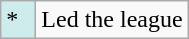<table class="wikitable">
<tr>
<td style="background:#CFECEC; width:1em">*</td>
<td>Led the league</td>
</tr>
</table>
